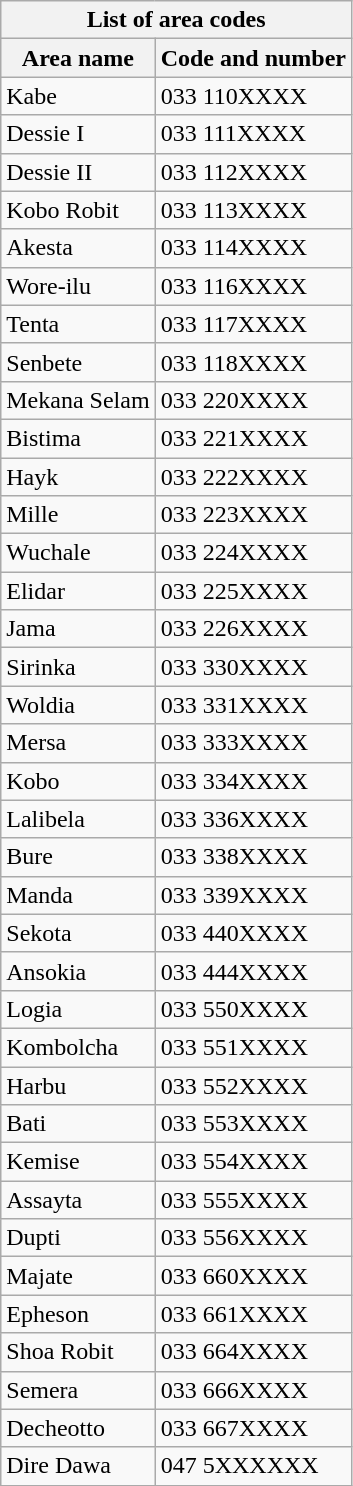<table class="wikitable">
<tr>
<th colspan="2">List of area codes</th>
</tr>
<tr>
<th>Area name</th>
<th>Code and number</th>
</tr>
<tr>
<td>Kabe</td>
<td>033 110XXXX</td>
</tr>
<tr>
<td>Dessie I</td>
<td>033 111XXXX</td>
</tr>
<tr>
<td>Dessie II</td>
<td>033 112XXXX</td>
</tr>
<tr>
<td>Kobo Robit</td>
<td>033 113XXXX</td>
</tr>
<tr>
<td>Akesta</td>
<td>033 114XXXX</td>
</tr>
<tr>
<td>Wore-ilu</td>
<td>033 116XXXX</td>
</tr>
<tr>
<td>Tenta</td>
<td>033 117XXXX</td>
</tr>
<tr>
<td>Senbete</td>
<td>033 118XXXX</td>
</tr>
<tr>
<td>Mekana Selam</td>
<td>033 220XXXX</td>
</tr>
<tr>
<td>Bistima</td>
<td>033 221XXXX</td>
</tr>
<tr>
<td>Hayk</td>
<td>033 222XXXX</td>
</tr>
<tr>
<td>Mille</td>
<td>033 223XXXX</td>
</tr>
<tr>
<td>Wuchale</td>
<td>033 224XXXX</td>
</tr>
<tr>
<td>Elidar</td>
<td>033 225XXXX</td>
</tr>
<tr>
<td>Jama</td>
<td>033 226XXXX</td>
</tr>
<tr>
<td>Sirinka</td>
<td>033 330XXXX</td>
</tr>
<tr>
<td>Woldia</td>
<td>033 331XXXX</td>
</tr>
<tr>
<td>Mersa</td>
<td>033 333XXXX</td>
</tr>
<tr>
<td>Kobo</td>
<td>033 334XXXX</td>
</tr>
<tr>
<td>Lalibela</td>
<td>033 336XXXX</td>
</tr>
<tr>
<td>Bure</td>
<td>033 338XXXX</td>
</tr>
<tr>
<td>Manda</td>
<td>033 339XXXX</td>
</tr>
<tr>
<td>Sekota</td>
<td>033 440XXXX</td>
</tr>
<tr>
<td>Ansokia</td>
<td>033 444XXXX</td>
</tr>
<tr>
<td>Logia</td>
<td>033 550XXXX</td>
</tr>
<tr>
<td>Kombolcha</td>
<td>033 551XXXX</td>
</tr>
<tr>
<td>Harbu</td>
<td>033 552XXXX</td>
</tr>
<tr>
<td>Bati</td>
<td>033 553XXXX</td>
</tr>
<tr>
<td>Kemise</td>
<td>033 554XXXX</td>
</tr>
<tr>
<td>Assayta</td>
<td>033 555XXXX</td>
</tr>
<tr>
<td>Dupti</td>
<td>033 556XXXX</td>
</tr>
<tr>
<td>Majate</td>
<td>033 660XXXX</td>
</tr>
<tr>
<td>Epheson</td>
<td>033 661XXXX</td>
</tr>
<tr>
<td>Shoa Robit</td>
<td>033 664XXXX</td>
</tr>
<tr>
<td>Semera</td>
<td>033 666XXXX</td>
</tr>
<tr>
<td>Decheotto</td>
<td>033 667XXXX</td>
</tr>
<tr>
<td>Dire Dawa</td>
<td>047 5XXXXXX</td>
</tr>
</table>
